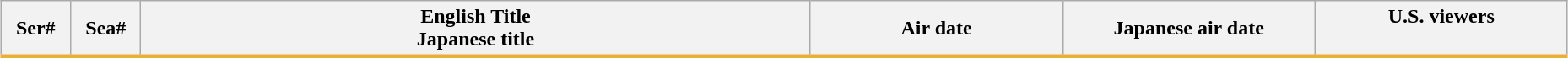<table class="wikitable" style="width:98%; margin:auto; background:#FFF;">
<tr style="border-bottom: 3px solid #EAAF37">
<th style="width:3em;">Ser#</th>
<th style="width:3em;">Sea#</th>
<th>English Title <br>Japanese title</th>
<th style="width:12em;">Air date</th>
<th style="width:12em;">Japanese air date</th>
<th style="width:12em;">U.S. viewers<br><br>





























































































</th>
</tr>
</table>
